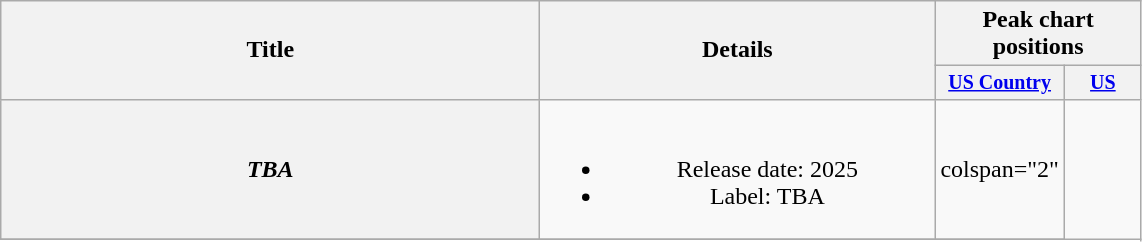<table class="wikitable plainrowheaders" style="text-align:center;">
<tr>
<th rowspan="2" style="width:22em;">Title</th>
<th rowspan="2" style="width:16em;">Details</th>
<th colspan="2">Peak chart<br>positions</th>
</tr>
<tr style="font-size:smaller;">
<th width="45"><a href='#'>US Country</a></th>
<th width="45"><a href='#'>US</a></th>
</tr>
<tr>
<th scope="row"><em>TBA</em></th>
<td><br><ul><li>Release date: 2025</li><li>Label: TBA</li></ul></td>
<td>colspan="2" </td>
</tr>
<tr>
</tr>
</table>
